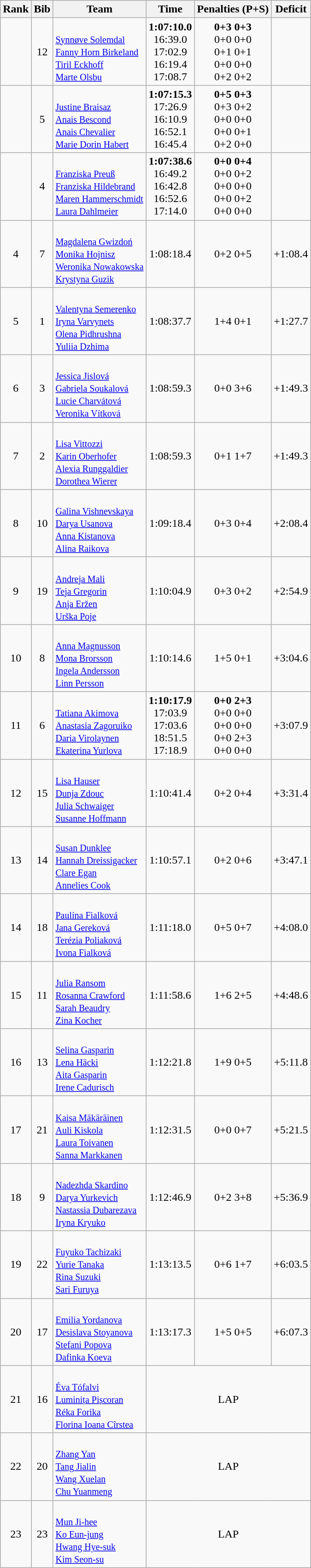<table class="wikitable sortable" style="text-align:center">
<tr>
<th data-sort-type=number>Rank</th>
<th>Bib</th>
<th>Team</th>
<th>Time</th>
<th>Penalties (P+S)</th>
<th>Deficit</th>
</tr>
<tr>
<td></td>
<td>12</td>
<td align=left><br><small><a href='#'>Synnøve Solemdal</a><br><a href='#'>Fanny Horn Birkeland</a><br><a href='#'>Tiril Eckhoff</a><br><a href='#'>Marte Olsbu</a></small></td>
<td><strong>1:07:10.0</strong><br>16:39.0<br>17:02.9<br>16:19.4<br>17:08.7</td>
<td><strong>0+3 0+3</strong><br>0+0 0+0<br>0+1 0+1<br>0+0 0+0<br>0+2 0+2</td>
<td></td>
</tr>
<tr>
<td></td>
<td>5</td>
<td align=left><br><small><a href='#'>Justine Braisaz</a><br><a href='#'>Anais Bescond</a><br><a href='#'>Anais Chevalier</a><br><a href='#'>Marie Dorin Habert</a></small></td>
<td><strong>1:07:15.3</strong><br>17:26.9<br>16:10.9<br>16:52.1<br>16:45.4</td>
<td><strong>0+5 0+3</strong><br>0+3 0+2<br>0+0 0+0<br>0+0 0+1<br>0+2 0+0</td>
<td></td>
</tr>
<tr>
<td></td>
<td>4</td>
<td align=left><br><small><a href='#'>Franziska Preuß</a><br><a href='#'>Franziska Hildebrand</a><br><a href='#'>Maren Hammerschmidt</a><br><a href='#'>Laura Dahlmeier</a></small></td>
<td><strong>1:07:38.6</strong><br>16:49.2<br>16:42.8<br>16:52.6<br>17:14.0</td>
<td><strong>0+0 0+4</strong><br>0+0 0+2<br>0+0 0+0<br>0+0 0+2<br>0+0 0+0</td>
<td></td>
</tr>
<tr>
<td>4</td>
<td>7</td>
<td align=left><br><small><a href='#'>Magdalena Gwizdoń</a><br><a href='#'>Monika Hojnisz</a><br><a href='#'>Weronika Nowakowska</a><br><a href='#'>Krystyna Guzik</a></small></td>
<td>1:08:18.4</td>
<td>0+2 0+5</td>
<td>+1:08.4</td>
</tr>
<tr>
<td>5</td>
<td>1</td>
<td align="left"><br><small><a href='#'>Valentyna Semerenko</a><br><a href='#'>Iryna Varvynets</a><br><a href='#'>Olena Pidhrushna</a><br><a href='#'>Yuliia Dzhima</a></small></td>
<td>1:08:37.7</td>
<td>1+4 0+1</td>
<td>+1:27.7</td>
</tr>
<tr>
<td>6</td>
<td>3</td>
<td align=left><br><small><a href='#'>Jessica Jislová</a><br><a href='#'>Gabriela Soukalová</a><br><a href='#'>Lucie Charvátová</a><br><a href='#'>Veronika Vítková</a></small></td>
<td>1:08:59.3</td>
<td>0+0 3+6</td>
<td>+1:49.3</td>
</tr>
<tr>
<td>7</td>
<td>2</td>
<td align=left><br><small><a href='#'>Lisa Vittozzi</a><br><a href='#'>Karin Oberhofer</a><br><a href='#'>Alexia Runggaldier</a><br><a href='#'>Dorothea Wierer</a></small></td>
<td>1:08:59.3</td>
<td>0+1 1+7</td>
<td>+1:49.3</td>
</tr>
<tr>
<td>8</td>
<td>10</td>
<td align=left><br><small><a href='#'>Galina Vishnevskaya</a><br><a href='#'>Darya Usanova</a><br><a href='#'>Anna Kistanova</a><br><a href='#'>Alina Raikova</a></small></td>
<td>1:09:18.4</td>
<td>0+3 0+4</td>
<td>+2:08.4</td>
</tr>
<tr>
<td>9</td>
<td>19</td>
<td align=left><br><small><a href='#'>Andreja Mali</a><br><a href='#'>Teja Gregorin</a><br><a href='#'>Anja Eržen</a><br><a href='#'>Urška Poje</a></small></td>
<td>1:10:04.9</td>
<td>0+3 0+2</td>
<td>+2:54.9</td>
</tr>
<tr>
<td>10</td>
<td>8</td>
<td align=left><br><small><a href='#'>Anna Magnusson</a><br><a href='#'>Mona Brorsson</a><br><a href='#'>Ingela Andersson</a><br><a href='#'>Linn Persson</a></small></td>
<td>1:10:14.6</td>
<td>1+5 0+1</td>
<td>+3:04.6</td>
</tr>
<tr>
<td>11</td>
<td>6</td>
<td align=left><br><small><a href='#'>Tatiana Akimova</a><br><a href='#'>Anastasia Zagoruiko</a><br><a href='#'>Daria Virolaynen</a><br><a href='#'>Ekaterina Yurlova</a></small></td>
<td><strong>1:10:17.9</strong><br>17:03.9<br>17:03.6<br>18:51.5<br>17:18.9</td>
<td><strong>0+0 2+3</strong><br>0+0 0+0<br>0+0 0+0<br>0+0 2+3<br>0+0 0+0</td>
<td>+3:07.9</td>
</tr>
<tr>
<td>12</td>
<td>15</td>
<td align=left><br><small><a href='#'>Lisa Hauser</a><br><a href='#'>Dunja Zdouc</a><br><a href='#'>Julia Schwaiger</a><br><a href='#'>Susanne Hoffmann</a></small></td>
<td>1:10:41.4</td>
<td>0+2 0+4</td>
<td>+3:31.4</td>
</tr>
<tr>
<td>13</td>
<td>14</td>
<td align=left><br><small><a href='#'>Susan Dunklee</a><br><a href='#'>Hannah Dreissigacker</a><br><a href='#'>Clare Egan</a><br><a href='#'>Annelies Cook</a></small></td>
<td>1:10:57.1</td>
<td>0+2 0+6</td>
<td>+3:47.1</td>
</tr>
<tr>
<td>14</td>
<td>18</td>
<td align=left><br><small><a href='#'>Paulína Fialková</a><br><a href='#'>Jana Gereková</a><br><a href='#'>Terézia Poliaková</a><br><a href='#'>Ivona Fialková</a></small></td>
<td>1:11:18.0</td>
<td>0+5 0+7</td>
<td>+4:08.0</td>
</tr>
<tr>
<td>15</td>
<td>11</td>
<td align=left><br><small><a href='#'>Julia Ransom</a><br><a href='#'>Rosanna Crawford</a><br><a href='#'>Sarah Beaudry</a><br><a href='#'>Zina Kocher</a></small></td>
<td>1:11:58.6</td>
<td>1+6 2+5</td>
<td>+4:48.6</td>
</tr>
<tr>
<td>16</td>
<td>13</td>
<td align=left><br><small><a href='#'>Selina Gasparin</a><br><a href='#'>Lena Häcki</a><br><a href='#'>Aita Gasparin</a><br><a href='#'>Irene Cadurisch</a></small></td>
<td>1:12:21.8</td>
<td>1+9 0+5</td>
<td>+5:11.8</td>
</tr>
<tr>
<td>17</td>
<td>21</td>
<td align=left><br><small><a href='#'>Kaisa Mäkäräinen</a><br><a href='#'>Auli Kiskola</a><br><a href='#'>Laura Toivanen</a><br><a href='#'>Sanna Markkanen</a></small></td>
<td>1:12:31.5</td>
<td>0+0 0+7</td>
<td>+5:21.5</td>
</tr>
<tr>
<td>18</td>
<td>9</td>
<td align=left><br><small><a href='#'>Nadezhda Skardino</a><br><a href='#'>Darya Yurkevich</a><br><a href='#'>Nastassia Dubarezava</a><br><a href='#'>Iryna Kryuko</a></small></td>
<td>1:12:46.9</td>
<td>0+2 3+8</td>
<td>+5:36.9</td>
</tr>
<tr>
<td>19</td>
<td>22</td>
<td align=left><br><small><a href='#'>Fuyuko Tachizaki</a><br><a href='#'>Yurie Tanaka</a><br><a href='#'>Rina Suzuki</a><br><a href='#'>Sari Furuya</a></small></td>
<td>1:13:13.5</td>
<td>0+6 1+7</td>
<td>+6:03.5</td>
</tr>
<tr>
<td>20</td>
<td>17</td>
<td align=left><br><small><a href='#'>Emilia Yordanova</a><br><a href='#'>Desislava Stoyanova</a><br><a href='#'>Stefani Popova</a><br><a href='#'>Dafinka Koeva</a></small></td>
<td>1:13:17.3</td>
<td>1+5 0+5</td>
<td>+6:07.3</td>
</tr>
<tr>
<td>21</td>
<td>16</td>
<td align=left><br><small><a href='#'>Éva Tófalvi</a><br><a href='#'>Luminița Pișcoran</a><br><a href='#'>Réka Forika</a><br><a href='#'>Florina Ioana Cîrstea</a></small></td>
<td colspan=3>LAP</td>
</tr>
<tr>
<td>22</td>
<td>20</td>
<td align=left><br><small><a href='#'>Zhang Yan</a><br><a href='#'>Tang Jialin</a><br><a href='#'>Wang Xuelan</a><br><a href='#'>Chu Yuanmeng</a></small></td>
<td colspan=3>LAP</td>
</tr>
<tr>
<td>23</td>
<td>23</td>
<td align=left><br><small><a href='#'>Mun Ji-hee</a><br><a href='#'>Ko Eun-jung</a><br><a href='#'>Hwang Hye-suk</a><br><a href='#'>Kim Seon-su</a></small></td>
<td colspan=3>LAP</td>
</tr>
</table>
